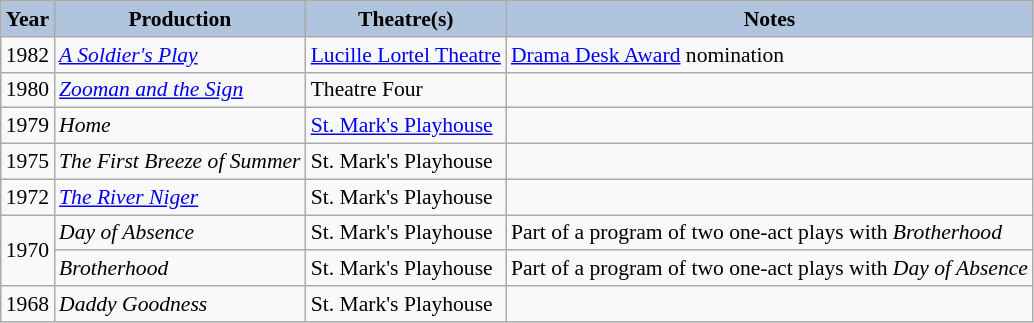<table class="wikitable" style="font-size:90%;">
<tr>
<th style="background:#B0C4DE;">Year</th>
<th style="background:#B0C4DE;">Production</th>
<th style="background:#B0C4DE;">Theatre(s)</th>
<th style="background:#B0C4DE;">Notes</th>
</tr>
<tr>
<td>1982</td>
<td><em><a href='#'>A Soldier's Play</a></em></td>
<td><a href='#'>Lucille Lortel Theatre</a></td>
<td><a href='#'>Drama Desk Award</a> nomination</td>
</tr>
<tr>
<td rowspan=1>1980</td>
<td><em><a href='#'>Zooman and the Sign</a></em></td>
<td>Theatre Four</td>
<td></td>
</tr>
<tr>
<td>1979</td>
<td><em>Home</em></td>
<td><a href='#'>St. Mark's Playhouse</a></td>
<td></td>
</tr>
<tr>
<td>1975</td>
<td><em>The First Breeze of Summer</em></td>
<td>St. Mark's Playhouse</td>
<td></td>
</tr>
<tr>
<td>1972</td>
<td><em><a href='#'>The River Niger</a></em></td>
<td>St. Mark's Playhouse</td>
<td></td>
</tr>
<tr>
<td rowspan=2>1970</td>
<td><em>Day of Absence</em></td>
<td>St. Mark's Playhouse</td>
<td>Part of a program of two one-act plays with <em>Brotherhood</em></td>
</tr>
<tr>
<td><em>Brotherhood</em></td>
<td>St. Mark's Playhouse</td>
<td>Part of a program of two one-act plays with <em>Day of Absence</em></td>
</tr>
<tr>
<td rowspan=1>1968</td>
<td><em>Daddy Goodness</em></td>
<td>St. Mark's Playhouse</td>
<td></td>
</tr>
</table>
